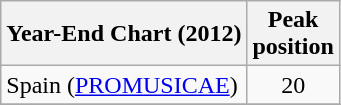<table class="wikitable sortable">
<tr>
<th scope="col">Year-End Chart (2012)</th>
<th scope="col">Peak<br>position</th>
</tr>
<tr>
<td>Spain (<a href='#'>PROMUSICAE</a>)</td>
<td style="text-align:center;">20</td>
</tr>
<tr>
</tr>
</table>
